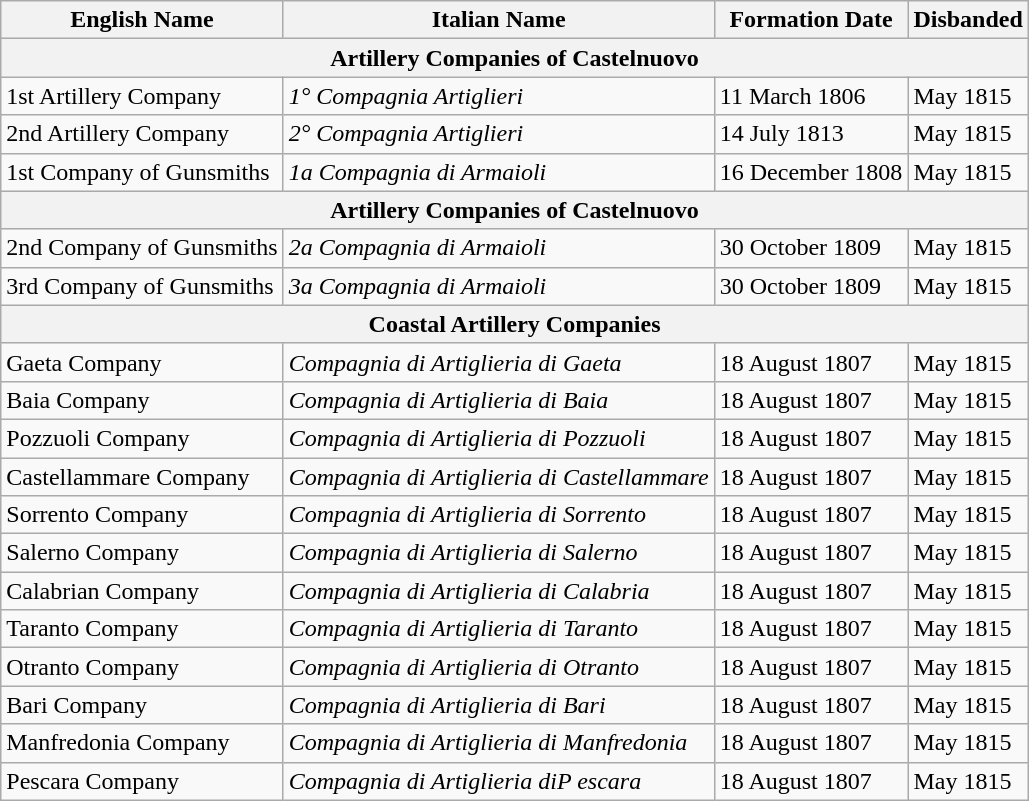<table class="wikitable sortable">
<tr>
<th>English Name</th>
<th>Italian Name</th>
<th>Formation Date</th>
<th>Disbanded</th>
</tr>
<tr>
<th colspan="4">Artillery Companies of Castelnuovo</th>
</tr>
<tr>
<td>1st Artillery Company</td>
<td><em>1° Compagnia Artiglieri</em></td>
<td>11 March 1806</td>
<td>May 1815</td>
</tr>
<tr>
<td>2nd Artillery Company</td>
<td><em>2° Compagnia Artiglieri</em></td>
<td>14 July 1813</td>
<td>May 1815</td>
</tr>
<tr>
<td>1st Company of Gunsmiths</td>
<td><em>1a Compagnia di Armaioli</em></td>
<td>16 December 1808</td>
<td>May 1815</td>
</tr>
<tr>
<th colspan="4">Artillery Companies of Castelnuovo</th>
</tr>
<tr>
<td>2nd Company of Gunsmiths</td>
<td><em>2a Compagnia di Armaioli</em></td>
<td>30 October 1809</td>
<td>May 1815</td>
</tr>
<tr>
<td>3rd Company of Gunsmiths</td>
<td><em>3a Compagnia di Armaioli</em></td>
<td>30 October 1809</td>
<td>May 1815</td>
</tr>
<tr>
<th colspan="4">Coastal Artillery Companies</th>
</tr>
<tr>
<td>Gaeta Company</td>
<td><em>Compagnia di Artiglieria di Gaeta</em></td>
<td>18 August 1807</td>
<td>May 1815</td>
</tr>
<tr>
<td>Baia Company</td>
<td><em>Compagnia di Artiglieria di Baia</em></td>
<td>18 August 1807</td>
<td>May 1815</td>
</tr>
<tr>
<td>Pozzuoli Company</td>
<td><em>Compagnia di Artiglieria di Pozzuoli</em></td>
<td>18 August 1807</td>
<td>May 1815</td>
</tr>
<tr>
<td>Castellammare Company</td>
<td><em>Compagnia di Artiglieria di Castellammare</em></td>
<td>18 August 1807</td>
<td>May 1815</td>
</tr>
<tr>
<td>Sorrento Company</td>
<td><em>Compagnia di Artiglieria di Sorrento</em></td>
<td>18 August 1807</td>
<td>May 1815</td>
</tr>
<tr>
<td>Salerno Company</td>
<td><em>Compagnia di Artiglieria di Salerno</em></td>
<td>18 August 1807</td>
<td>May 1815</td>
</tr>
<tr>
<td>Calabrian Company</td>
<td><em>Compagnia di Artiglieria di Calabria</em></td>
<td>18 August 1807</td>
<td>May 1815</td>
</tr>
<tr>
<td>Taranto Company</td>
<td><em>Compagnia di Artiglieria di Taranto</em></td>
<td>18 August 1807</td>
<td>May 1815</td>
</tr>
<tr>
<td>Otranto Company</td>
<td><em>Compagnia di Artiglieria di Otranto</em></td>
<td>18 August 1807</td>
<td>May 1815</td>
</tr>
<tr>
<td>Bari Company</td>
<td><em>Compagnia di Artiglieria di Bari</em></td>
<td>18 August 1807</td>
<td>May 1815</td>
</tr>
<tr>
<td>Manfredonia Company</td>
<td><em>Compagnia di Artiglieria di Manfredonia</em></td>
<td>18 August 1807</td>
<td>May 1815</td>
</tr>
<tr>
<td>Pescara Company</td>
<td><em>Compagnia di Artiglieria diP escara</em></td>
<td>18 August 1807</td>
<td>May 1815</td>
</tr>
</table>
